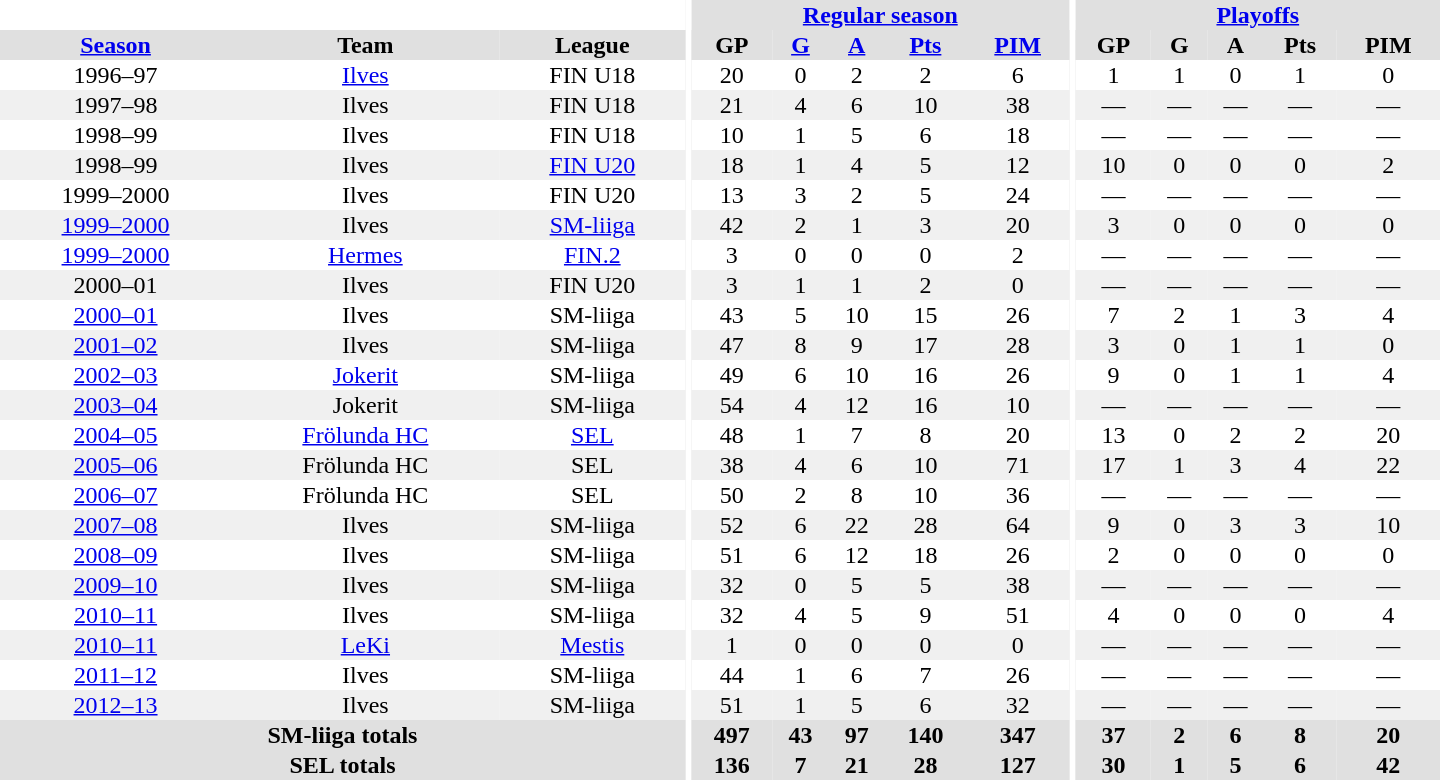<table border="0" cellpadding="1" cellspacing="0" style="text-align:center; width:60em">
<tr bgcolor="#e0e0e0">
<th colspan="3" bgcolor="#ffffff"></th>
<th rowspan="99" bgcolor="#ffffff"></th>
<th colspan="5"><a href='#'>Regular season</a></th>
<th rowspan="99" bgcolor="#ffffff"></th>
<th colspan="5"><a href='#'>Playoffs</a></th>
</tr>
<tr bgcolor="#e0e0e0">
<th><a href='#'>Season</a></th>
<th>Team</th>
<th>League</th>
<th>GP</th>
<th><a href='#'>G</a></th>
<th><a href='#'>A</a></th>
<th><a href='#'>Pts</a></th>
<th><a href='#'>PIM</a></th>
<th>GP</th>
<th>G</th>
<th>A</th>
<th>Pts</th>
<th>PIM</th>
</tr>
<tr>
<td>1996–97</td>
<td><a href='#'>Ilves</a></td>
<td>FIN U18</td>
<td>20</td>
<td>0</td>
<td>2</td>
<td>2</td>
<td>6</td>
<td>1</td>
<td>1</td>
<td>0</td>
<td>1</td>
<td>0</td>
</tr>
<tr bgcolor="#f0f0f0">
<td>1997–98</td>
<td>Ilves</td>
<td>FIN U18</td>
<td>21</td>
<td>4</td>
<td>6</td>
<td>10</td>
<td>38</td>
<td>—</td>
<td>—</td>
<td>—</td>
<td>—</td>
<td>—</td>
</tr>
<tr>
<td>1998–99</td>
<td>Ilves</td>
<td>FIN U18</td>
<td>10</td>
<td>1</td>
<td>5</td>
<td>6</td>
<td>18</td>
<td>—</td>
<td>—</td>
<td>—</td>
<td>—</td>
<td>—</td>
</tr>
<tr bgcolor="#f0f0f0">
<td>1998–99</td>
<td>Ilves</td>
<td><a href='#'>FIN U20</a></td>
<td>18</td>
<td>1</td>
<td>4</td>
<td>5</td>
<td>12</td>
<td>10</td>
<td>0</td>
<td>0</td>
<td>0</td>
<td>2</td>
</tr>
<tr>
<td>1999–2000</td>
<td>Ilves</td>
<td>FIN U20</td>
<td>13</td>
<td>3</td>
<td>2</td>
<td>5</td>
<td>24</td>
<td>—</td>
<td>—</td>
<td>—</td>
<td>—</td>
<td>—</td>
</tr>
<tr bgcolor="#f0f0f0">
<td><a href='#'>1999–2000</a></td>
<td>Ilves</td>
<td><a href='#'>SM-liiga</a></td>
<td>42</td>
<td>2</td>
<td>1</td>
<td>3</td>
<td>20</td>
<td>3</td>
<td>0</td>
<td>0</td>
<td>0</td>
<td>0</td>
</tr>
<tr>
<td><a href='#'>1999–2000</a></td>
<td><a href='#'>Hermes</a></td>
<td><a href='#'>FIN.2</a></td>
<td>3</td>
<td>0</td>
<td>0</td>
<td>0</td>
<td>2</td>
<td>—</td>
<td>—</td>
<td>—</td>
<td>—</td>
<td>—</td>
</tr>
<tr bgcolor="#f0f0f0">
<td>2000–01</td>
<td>Ilves</td>
<td>FIN U20</td>
<td>3</td>
<td>1</td>
<td>1</td>
<td>2</td>
<td>0</td>
<td>—</td>
<td>—</td>
<td>—</td>
<td>—</td>
<td>—</td>
</tr>
<tr>
<td><a href='#'>2000–01</a></td>
<td>Ilves</td>
<td>SM-liiga</td>
<td>43</td>
<td>5</td>
<td>10</td>
<td>15</td>
<td>26</td>
<td>7</td>
<td>2</td>
<td>1</td>
<td>3</td>
<td>4</td>
</tr>
<tr bgcolor="#f0f0f0">
<td><a href='#'>2001–02</a></td>
<td>Ilves</td>
<td>SM-liiga</td>
<td>47</td>
<td>8</td>
<td>9</td>
<td>17</td>
<td>28</td>
<td>3</td>
<td>0</td>
<td>1</td>
<td>1</td>
<td>0</td>
</tr>
<tr>
<td><a href='#'>2002–03</a></td>
<td><a href='#'>Jokerit</a></td>
<td>SM-liiga</td>
<td>49</td>
<td>6</td>
<td>10</td>
<td>16</td>
<td>26</td>
<td>9</td>
<td>0</td>
<td>1</td>
<td>1</td>
<td>4</td>
</tr>
<tr bgcolor="#f0f0f0">
<td><a href='#'>2003–04</a></td>
<td>Jokerit</td>
<td>SM-liiga</td>
<td>54</td>
<td>4</td>
<td>12</td>
<td>16</td>
<td>10</td>
<td>—</td>
<td>—</td>
<td>—</td>
<td>—</td>
<td>—</td>
</tr>
<tr>
<td><a href='#'>2004–05</a></td>
<td><a href='#'>Frölunda HC</a></td>
<td><a href='#'>SEL</a></td>
<td>48</td>
<td>1</td>
<td>7</td>
<td>8</td>
<td>20</td>
<td>13</td>
<td>0</td>
<td>2</td>
<td>2</td>
<td>20</td>
</tr>
<tr bgcolor="#f0f0f0">
<td><a href='#'>2005–06</a></td>
<td>Frölunda HC</td>
<td>SEL</td>
<td>38</td>
<td>4</td>
<td>6</td>
<td>10</td>
<td>71</td>
<td>17</td>
<td>1</td>
<td>3</td>
<td>4</td>
<td>22</td>
</tr>
<tr>
<td><a href='#'>2006–07</a></td>
<td>Frölunda HC</td>
<td>SEL</td>
<td>50</td>
<td>2</td>
<td>8</td>
<td>10</td>
<td>36</td>
<td>—</td>
<td>—</td>
<td>—</td>
<td>—</td>
<td>—</td>
</tr>
<tr bgcolor="#f0f0f0">
<td><a href='#'>2007–08</a></td>
<td>Ilves</td>
<td>SM-liiga</td>
<td>52</td>
<td>6</td>
<td>22</td>
<td>28</td>
<td>64</td>
<td>9</td>
<td>0</td>
<td>3</td>
<td>3</td>
<td>10</td>
</tr>
<tr>
<td><a href='#'>2008–09</a></td>
<td>Ilves</td>
<td>SM-liiga</td>
<td>51</td>
<td>6</td>
<td>12</td>
<td>18</td>
<td>26</td>
<td>2</td>
<td>0</td>
<td>0</td>
<td>0</td>
<td>0</td>
</tr>
<tr bgcolor="#f0f0f0">
<td><a href='#'>2009–10</a></td>
<td>Ilves</td>
<td>SM-liiga</td>
<td>32</td>
<td>0</td>
<td>5</td>
<td>5</td>
<td>38</td>
<td>—</td>
<td>—</td>
<td>—</td>
<td>—</td>
<td>—</td>
</tr>
<tr>
<td><a href='#'>2010–11</a></td>
<td>Ilves</td>
<td>SM-liiga</td>
<td>32</td>
<td>4</td>
<td>5</td>
<td>9</td>
<td>51</td>
<td>4</td>
<td>0</td>
<td>0</td>
<td>0</td>
<td>4</td>
</tr>
<tr bgcolor="#f0f0f0">
<td><a href='#'>2010–11</a></td>
<td><a href='#'>LeKi</a></td>
<td><a href='#'>Mestis</a></td>
<td>1</td>
<td>0</td>
<td>0</td>
<td>0</td>
<td>0</td>
<td>—</td>
<td>—</td>
<td>—</td>
<td>—</td>
<td>—</td>
</tr>
<tr>
<td><a href='#'>2011–12</a></td>
<td>Ilves</td>
<td>SM-liiga</td>
<td>44</td>
<td>1</td>
<td>6</td>
<td>7</td>
<td>26</td>
<td>—</td>
<td>—</td>
<td>—</td>
<td>—</td>
<td>—</td>
</tr>
<tr bgcolor="#f0f0f0">
<td><a href='#'>2012–13</a></td>
<td>Ilves</td>
<td>SM-liiga</td>
<td>51</td>
<td>1</td>
<td>5</td>
<td>6</td>
<td>32</td>
<td>—</td>
<td>—</td>
<td>—</td>
<td>—</td>
<td>—</td>
</tr>
<tr bgcolor="#e0e0e0">
<th colspan="3">SM-liiga totals</th>
<th>497</th>
<th>43</th>
<th>97</th>
<th>140</th>
<th>347</th>
<th>37</th>
<th>2</th>
<th>6</th>
<th>8</th>
<th>20</th>
</tr>
<tr bgcolor="#e0e0e0">
<th colspan="3">SEL totals</th>
<th>136</th>
<th>7</th>
<th>21</th>
<th>28</th>
<th>127</th>
<th>30</th>
<th>1</th>
<th>5</th>
<th>6</th>
<th>42</th>
</tr>
</table>
